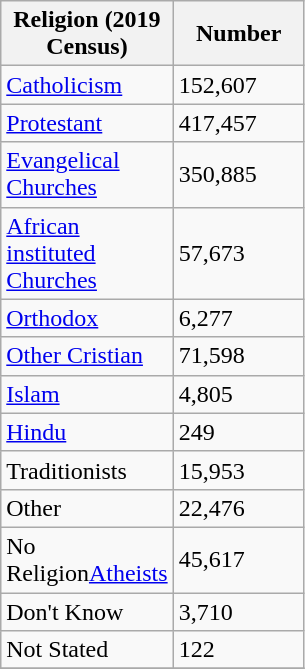<table class="wikitable">
<tr>
<th style="width:100px;">Religion (2019 Census)</th>
<th style="width:80px;">Number</th>
</tr>
<tr>
<td><a href='#'>Catholicism</a></td>
<td>152,607</td>
</tr>
<tr>
<td><a href='#'>Protestant</a></td>
<td>417,457</td>
</tr>
<tr>
<td><a href='#'>Evangelical Churches</a></td>
<td>350,885</td>
</tr>
<tr>
<td><a href='#'>African instituted Churches</a></td>
<td>57,673</td>
</tr>
<tr>
<td><a href='#'>Orthodox</a></td>
<td>6,277</td>
</tr>
<tr>
<td><a href='#'>Other Cristian</a></td>
<td>71,598</td>
</tr>
<tr>
<td><a href='#'>Islam</a></td>
<td>4,805</td>
</tr>
<tr>
<td><a href='#'>Hindu</a></td>
<td>249</td>
</tr>
<tr>
<td>Traditionists</td>
<td>15,953</td>
</tr>
<tr>
<td>Other</td>
<td>22,476</td>
</tr>
<tr>
<td>No Religion<a href='#'>Atheists</a></td>
<td>45,617</td>
</tr>
<tr>
<td>Don't Know</td>
<td>3,710</td>
</tr>
<tr>
<td>Not Stated</td>
<td>122</td>
</tr>
<tr>
</tr>
</table>
